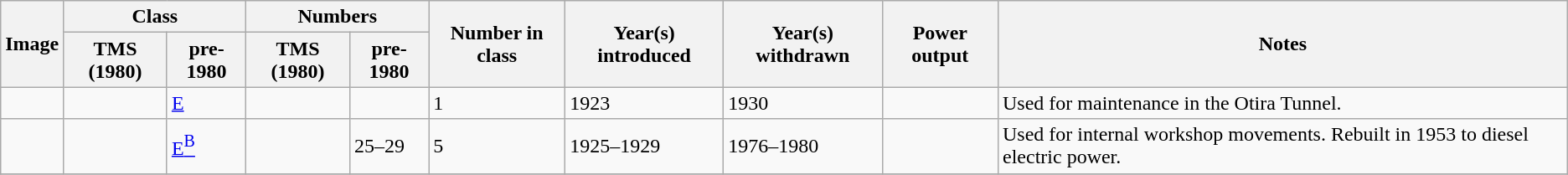<table class="wikitable" border="1">
<tr>
<th rowspan=2>Image</th>
<th colspan=2>Class</th>
<th colspan=2>Numbers</th>
<th rowspan=2>Number in class</th>
<th rowspan=2>Year(s) introduced</th>
<th rowspan=2>Year(s) withdrawn</th>
<th rowspan=2>Power output</th>
<th rowspan=2>Notes</th>
</tr>
<tr>
<th>TMS (1980)</th>
<th>pre-1980</th>
<th>TMS (1980)</th>
<th>pre-1980</th>
</tr>
<tr>
<td></td>
<td></td>
<td><a href='#'>E</a></td>
<td></td>
<td></td>
<td>1</td>
<td>1923</td>
<td>1930</td>
<td></td>
<td>Used for maintenance in the Otira Tunnel.</td>
</tr>
<tr>
<td></td>
<td></td>
<td><a href='#'>E<sup>B</sup></a></td>
<td></td>
<td>25–29</td>
<td>5</td>
<td>1925–1929</td>
<td>1976–1980</td>
<td></td>
<td>Used for internal workshop movements. Rebuilt in 1953 to diesel electric power.</td>
</tr>
<tr>
</tr>
</table>
